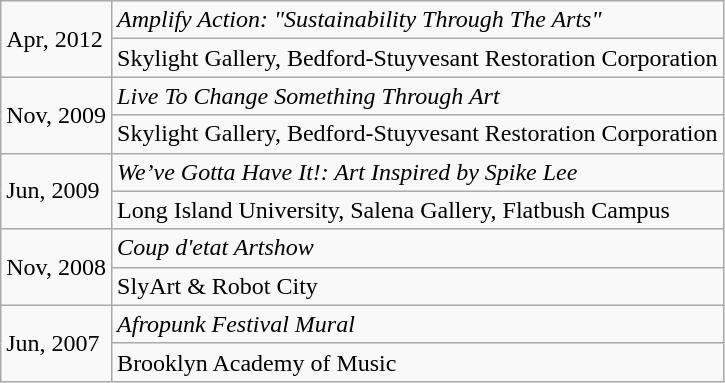<table class="wikitable sortable">
<tr>
<td rowspan="2">Apr, 2012</td>
<td><em>Amplify Action: "Sustainability Through The Arts"</em></td>
</tr>
<tr>
<td>Skylight Gallery, Bedford-Stuyvesant Restoration Corporation</td>
</tr>
<tr>
<td rowspan="2">Nov, 2009</td>
<td><em>Live To Change Something Through Art</em></td>
</tr>
<tr>
<td>Skylight Gallery, Bedford-Stuyvesant Restoration Corporation</td>
</tr>
<tr>
<td rowspan="2">Jun, 2009</td>
<td><em>We’ve Gotta Have It!: Art Inspired by Spike Lee</em></td>
</tr>
<tr>
<td>Long Island University, Salena Gallery, Flatbush Campus</td>
</tr>
<tr>
<td rowspan="2">Nov, 2008</td>
<td><em>Coup d'etat Artshow</em></td>
</tr>
<tr>
<td>SlyArt & Robot City</td>
</tr>
<tr>
<td rowspan="2">Jun, 2007</td>
<td><em>Afropunk Festival Mural</em></td>
</tr>
<tr>
<td>Brooklyn Academy of Music</td>
</tr>
</table>
